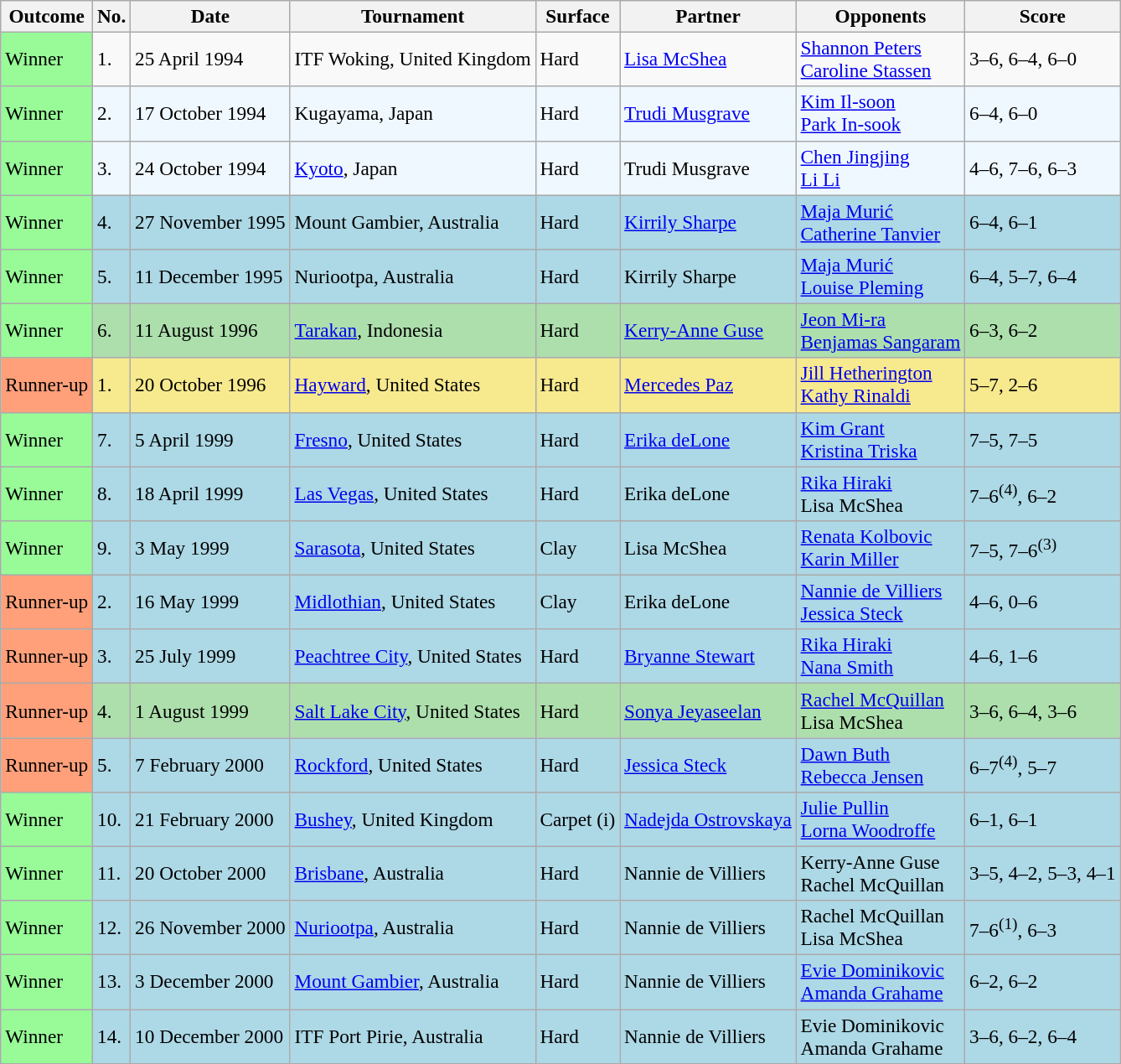<table class="sortable wikitable" style="font-size:97%;">
<tr>
<th>Outcome</th>
<th>No.</th>
<th>Date</th>
<th>Tournament</th>
<th>Surface</th>
<th>Partner</th>
<th>Opponents</th>
<th>Score</th>
</tr>
<tr>
<td style="background:#98fb98;">Winner</td>
<td>1.</td>
<td>25 April 1994</td>
<td>ITF Woking, United Kingdom</td>
<td>Hard</td>
<td> <a href='#'>Lisa McShea</a></td>
<td> <a href='#'>Shannon Peters</a><br> <a href='#'>Caroline Stassen</a></td>
<td>3–6, 6–4, 6–0</td>
</tr>
<tr bgcolor="#f0f8ff">
<td style="background:#98fb98;">Winner</td>
<td>2.</td>
<td>17 October 1994</td>
<td>Kugayama, Japan</td>
<td>Hard</td>
<td> <a href='#'>Trudi Musgrave</a></td>
<td> <a href='#'>Kim Il-soon</a> <br>  <a href='#'>Park In-sook</a></td>
<td>6–4, 6–0</td>
</tr>
<tr style="background:#f0f8ff;">
<td style="background:#98fb98;">Winner</td>
<td>3.</td>
<td>24 October 1994</td>
<td><a href='#'>Kyoto</a>, Japan</td>
<td>Hard</td>
<td> Trudi Musgrave</td>
<td> <a href='#'>Chen Jingjing</a> <br>  <a href='#'>Li Li</a></td>
<td>4–6, 7–6, 6–3</td>
</tr>
<tr bgcolor="lightblue">
<td style="background:#98fb98;">Winner</td>
<td>4.</td>
<td>27 November 1995</td>
<td>Mount Gambier, Australia</td>
<td>Hard</td>
<td> <a href='#'>Kirrily Sharpe</a></td>
<td> <a href='#'>Maja Murić</a> <br>  <a href='#'>Catherine Tanvier</a></td>
<td>6–4, 6–1</td>
</tr>
<tr bgcolor="lightblue">
<td style="background:#98fb98;">Winner</td>
<td>5.</td>
<td>11 December 1995</td>
<td>Nuriootpa, Australia</td>
<td>Hard</td>
<td> Kirrily Sharpe</td>
<td> <a href='#'>Maja Murić</a> <br>  <a href='#'>Louise Pleming</a></td>
<td>6–4, 5–7, 6–4</td>
</tr>
<tr style="background:#addfad;">
<td style="background:#98fb98;">Winner</td>
<td>6.</td>
<td>11 August 1996</td>
<td><a href='#'>Tarakan</a>, Indonesia</td>
<td>Hard</td>
<td> <a href='#'>Kerry-Anne Guse</a></td>
<td> <a href='#'>Jeon Mi-ra</a> <br>  <a href='#'>Benjamas Sangaram</a></td>
<td>6–3, 6–2</td>
</tr>
<tr style="background:#f7e98e;">
<td style="background:#ffa07a;">Runner-up</td>
<td>1.</td>
<td>20 October 1996</td>
<td><a href='#'>Hayward</a>, United States</td>
<td>Hard</td>
<td> <a href='#'>Mercedes Paz</a></td>
<td> <a href='#'>Jill Hetherington</a> <br>  <a href='#'>Kathy Rinaldi</a></td>
<td>5–7, 2–6</td>
</tr>
<tr style="background:lightblue;">
<td style="background:#98fb98;">Winner</td>
<td>7.</td>
<td>5 April 1999</td>
<td><a href='#'>Fresno</a>, United States</td>
<td>Hard</td>
<td> <a href='#'>Erika deLone</a></td>
<td> <a href='#'>Kim Grant</a> <br>  <a href='#'>Kristina Triska</a></td>
<td>7–5, 7–5</td>
</tr>
<tr style="background:lightblue;">
<td style="background:#98fb98;">Winner</td>
<td>8.</td>
<td>18 April 1999</td>
<td><a href='#'>Las Vegas</a>, United States</td>
<td>Hard</td>
<td> Erika deLone</td>
<td> <a href='#'>Rika Hiraki</a> <br>  Lisa McShea</td>
<td>7–6<sup>(4)</sup>, 6–2</td>
</tr>
<tr style="background:lightblue;">
<td bgcolor="98FB98">Winner</td>
<td>9.</td>
<td>3 May 1999</td>
<td><a href='#'>Sarasota</a>, United States</td>
<td>Clay</td>
<td> Lisa McShea</td>
<td> <a href='#'>Renata Kolbovic</a> <br> <a href='#'>Karin Miller</a></td>
<td>7–5, 7–6<sup>(3)</sup></td>
</tr>
<tr bgcolor=lightblue>
<td bgcolor="FFA07A">Runner-up</td>
<td>2.</td>
<td>16 May 1999</td>
<td><a href='#'>Midlothian</a>, United States</td>
<td>Clay</td>
<td> Erika deLone</td>
<td> <a href='#'>Nannie de Villiers</a> <br>  <a href='#'>Jessica Steck</a></td>
<td>4–6, 0–6</td>
</tr>
<tr style="background:lightblue;">
<td bgcolor="FFA07A">Runner-up</td>
<td>3.</td>
<td>25 July 1999</td>
<td><a href='#'>Peachtree City</a>, United States</td>
<td>Hard</td>
<td> <a href='#'>Bryanne Stewart</a></td>
<td> <a href='#'>Rika Hiraki</a><br>  <a href='#'>Nana Smith</a></td>
<td>4–6, 1–6</td>
</tr>
<tr style="background:#addfad;">
<td bgcolor="FFA07A">Runner-up</td>
<td>4.</td>
<td>1 August 1999</td>
<td><a href='#'>Salt Lake City</a>, United States</td>
<td>Hard</td>
<td> <a href='#'>Sonya Jeyaseelan</a></td>
<td> <a href='#'>Rachel McQuillan</a> <br>  Lisa McShea</td>
<td>3–6, 6–4, 3–6</td>
</tr>
<tr bgcolor=lightblue>
<td style="background:#ffa07a;">Runner-up</td>
<td>5.</td>
<td>7 February 2000</td>
<td><a href='#'>Rockford</a>, United States</td>
<td>Hard</td>
<td> <a href='#'>Jessica Steck</a></td>
<td> <a href='#'>Dawn Buth</a> <br>  <a href='#'>Rebecca Jensen</a></td>
<td>6–7<sup>(4)</sup>, 5–7</td>
</tr>
<tr style="background:lightblue;">
<td style="background:#98fb98;">Winner</td>
<td>10.</td>
<td>21 February 2000</td>
<td><a href='#'>Bushey</a>, United Kingdom</td>
<td>Carpet (i)</td>
<td> <a href='#'>Nadejda Ostrovskaya</a></td>
<td> <a href='#'>Julie Pullin</a> <br>  <a href='#'>Lorna Woodroffe</a></td>
<td>6–1, 6–1</td>
</tr>
<tr style="background:lightblue;">
<td style="background:#98fb98;">Winner</td>
<td>11.</td>
<td>20 October 2000</td>
<td><a href='#'>Brisbane</a>, Australia</td>
<td>Hard</td>
<td> Nannie de Villiers</td>
<td> Kerry-Anne Guse <br>  Rachel McQuillan</td>
<td>3–5, 4–2, 5–3, 4–1</td>
</tr>
<tr style="background:lightblue;">
<td style="background:#98fb98;">Winner</td>
<td>12.</td>
<td>26 November 2000</td>
<td><a href='#'>Nuriootpa</a>, Australia</td>
<td>Hard</td>
<td> Nannie de Villiers</td>
<td> Rachel McQuillan <br>  Lisa McShea</td>
<td>7–6<sup>(1)</sup>, 6–3</td>
</tr>
<tr style="background:lightblue;">
<td style="background:#98fb98;">Winner</td>
<td>13.</td>
<td>3 December 2000</td>
<td><a href='#'>Mount Gambier</a>, Australia</td>
<td>Hard</td>
<td> Nannie de Villiers</td>
<td> <a href='#'>Evie Dominikovic</a> <br>  <a href='#'>Amanda Grahame</a></td>
<td>6–2, 6–2</td>
</tr>
<tr style="background:lightblue;">
<td style="background:#98fb98;">Winner</td>
<td>14.</td>
<td>10 December 2000</td>
<td>ITF Port Pirie, Australia</td>
<td>Hard</td>
<td> Nannie de Villiers</td>
<td> Evie Dominikovic <br>  Amanda Grahame</td>
<td>3–6, 6–2, 6–4</td>
</tr>
</table>
